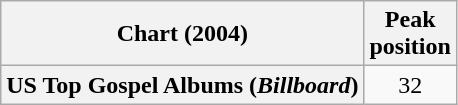<table class="wikitable sortable plainrowheaders">
<tr>
<th scope="col">Chart (2004)</th>
<th scope="col">Peak<br>position</th>
</tr>
<tr>
<th scope="row">US Top Gospel Albums (<em>Billboard</em>)</th>
<td align="center">32</td>
</tr>
</table>
